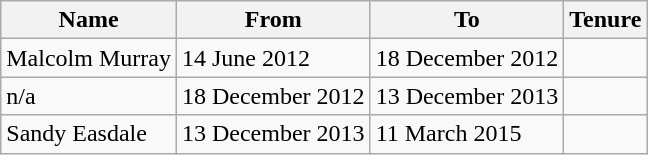<table class="wikitable" style="text-align: left">
<tr>
<th>Name</th>
<th>From</th>
<th>To</th>
<th>Tenure</th>
</tr>
<tr>
<td> Malcolm Murray</td>
<td align=left>14 June 2012</td>
<td align=left>18 December 2012</td>
<td></td>
</tr>
<tr>
<td>n/a</td>
<td align=left>18 December 2012</td>
<td align=left>13 December 2013</td>
<td></td>
</tr>
<tr>
<td> Sandy Easdale</td>
<td align=left>13 December 2013</td>
<td align=left>11 March 2015</td>
<td></td>
</tr>
</table>
